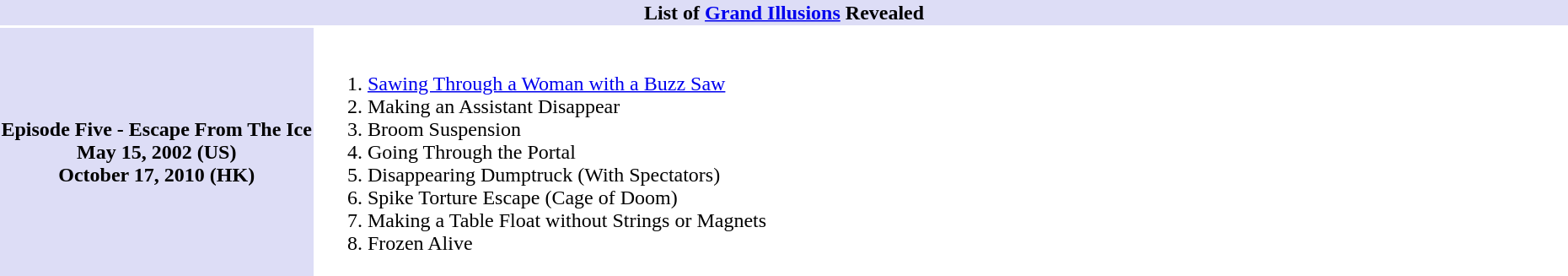<table>
<tr>
<th colspan="2" bgcolor="#DDDDF6">List of <a href='#'>Grand Illusions</a> Revealed</th>
</tr>
<tr>
<th bgcolor="#DDDDF6" width="20%">Episode Five - Escape From The Ice<br>May 15, 2002 (US)<br>October 17, 2010 (HK)</th>
<td><br><ol><li><a href='#'>Sawing Through a Woman with a Buzz Saw</a></li><li>Making an Assistant Disappear</li><li>Broom Suspension</li><li>Going Through the Portal</li><li>Disappearing Dumptruck (With Spectators)</li><li>Spike Torture Escape (Cage of Doom)</li><li>Making a Table Float without Strings or Magnets</li><li>Frozen Alive</li></ol></td>
</tr>
</table>
